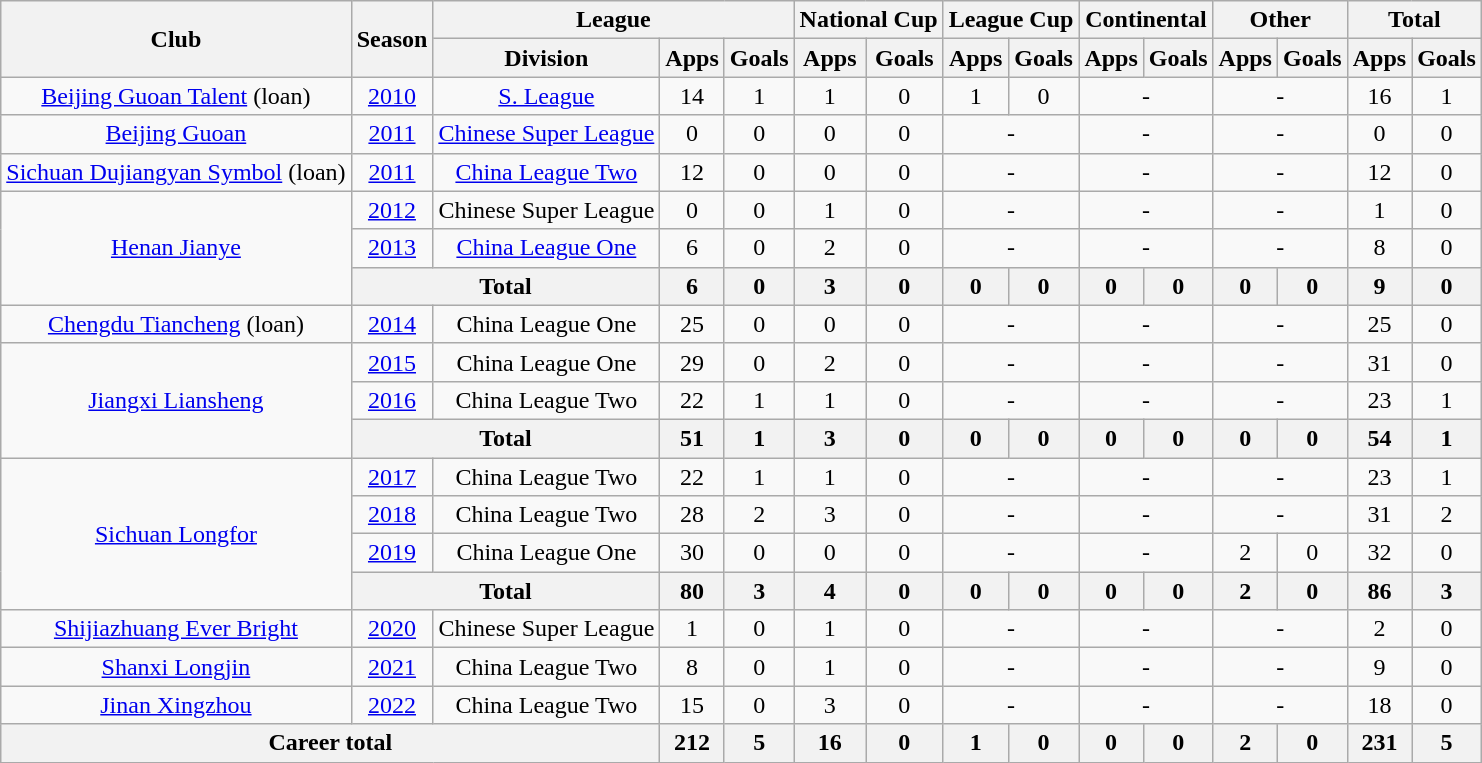<table class="wikitable" style="text-align: center">
<tr>
<th rowspan="2">Club</th>
<th rowspan="2">Season</th>
<th colspan="3">League</th>
<th colspan="2">National Cup</th>
<th colspan="2">League Cup</th>
<th colspan="2">Continental</th>
<th colspan="2">Other</th>
<th colspan="2">Total</th>
</tr>
<tr>
<th>Division</th>
<th>Apps</th>
<th>Goals</th>
<th>Apps</th>
<th>Goals</th>
<th>Apps</th>
<th>Goals</th>
<th>Apps</th>
<th>Goals</th>
<th>Apps</th>
<th>Goals</th>
<th>Apps</th>
<th>Goals</th>
</tr>
<tr>
<td><a href='#'>Beijing Guoan Talent</a> (loan)</td>
<td><a href='#'>2010</a></td>
<td><a href='#'>S. League</a></td>
<td>14</td>
<td>1</td>
<td>1</td>
<td>0</td>
<td>1</td>
<td>0</td>
<td colspan="2">-</td>
<td colspan="2">-</td>
<td>16</td>
<td>1</td>
</tr>
<tr>
<td><a href='#'>Beijing Guoan</a></td>
<td><a href='#'>2011</a></td>
<td><a href='#'>Chinese Super League</a></td>
<td>0</td>
<td>0</td>
<td>0</td>
<td>0</td>
<td colspan="2">-</td>
<td colspan="2">-</td>
<td colspan="2">-</td>
<td>0</td>
<td>0</td>
</tr>
<tr>
<td><a href='#'>Sichuan Dujiangyan Symbol</a> (loan)</td>
<td><a href='#'>2011</a></td>
<td><a href='#'>China League Two</a></td>
<td>12</td>
<td>0</td>
<td>0</td>
<td>0</td>
<td colspan="2">-</td>
<td colspan="2">-</td>
<td colspan="2">-</td>
<td>12</td>
<td>0</td>
</tr>
<tr>
<td rowspan=3><a href='#'>Henan Jianye</a></td>
<td><a href='#'>2012</a></td>
<td>Chinese Super League</td>
<td>0</td>
<td>0</td>
<td>1</td>
<td>0</td>
<td colspan="2">-</td>
<td colspan="2">-</td>
<td colspan="2">-</td>
<td>1</td>
<td>0</td>
</tr>
<tr>
<td><a href='#'>2013</a></td>
<td><a href='#'>China League One</a></td>
<td>6</td>
<td>0</td>
<td>2</td>
<td>0</td>
<td colspan="2">-</td>
<td colspan="2">-</td>
<td colspan="2">-</td>
<td>8</td>
<td>0</td>
</tr>
<tr>
<th colspan=2>Total</th>
<th>6</th>
<th>0</th>
<th>3</th>
<th>0</th>
<th>0</th>
<th>0</th>
<th>0</th>
<th>0</th>
<th>0</th>
<th>0</th>
<th>9</th>
<th>0</th>
</tr>
<tr>
<td><a href='#'>Chengdu Tiancheng</a> (loan)</td>
<td><a href='#'>2014</a></td>
<td>China League One</td>
<td>25</td>
<td>0</td>
<td>0</td>
<td>0</td>
<td colspan="2">-</td>
<td colspan="2">-</td>
<td colspan="2">-</td>
<td>25</td>
<td>0</td>
</tr>
<tr>
<td rowspan=3><a href='#'>Jiangxi Liansheng</a></td>
<td><a href='#'>2015</a></td>
<td>China League One</td>
<td>29</td>
<td>0</td>
<td>2</td>
<td>0</td>
<td colspan="2">-</td>
<td colspan="2">-</td>
<td colspan="2">-</td>
<td>31</td>
<td>0</td>
</tr>
<tr>
<td><a href='#'>2016</a></td>
<td>China League Two</td>
<td>22</td>
<td>1</td>
<td>1</td>
<td>0</td>
<td colspan="2">-</td>
<td colspan="2">-</td>
<td colspan="2">-</td>
<td>23</td>
<td>1</td>
</tr>
<tr>
<th colspan=2>Total</th>
<th>51</th>
<th>1</th>
<th>3</th>
<th>0</th>
<th>0</th>
<th>0</th>
<th>0</th>
<th>0</th>
<th>0</th>
<th>0</th>
<th>54</th>
<th>1</th>
</tr>
<tr>
<td rowspan=4><a href='#'>Sichuan Longfor</a></td>
<td><a href='#'>2017</a></td>
<td>China League Two</td>
<td>22</td>
<td>1</td>
<td>1</td>
<td>0</td>
<td colspan="2">-</td>
<td colspan="2">-</td>
<td colspan="2">-</td>
<td>23</td>
<td>1</td>
</tr>
<tr>
<td><a href='#'>2018</a></td>
<td>China League Two</td>
<td>28</td>
<td>2</td>
<td>3</td>
<td>0</td>
<td colspan="2">-</td>
<td colspan="2">-</td>
<td colspan="2">-</td>
<td>31</td>
<td>2</td>
</tr>
<tr>
<td><a href='#'>2019</a></td>
<td>China League One</td>
<td>30</td>
<td>0</td>
<td>0</td>
<td>0</td>
<td colspan="2">-</td>
<td colspan="2">-</td>
<td>2</td>
<td>0</td>
<td>32</td>
<td>0</td>
</tr>
<tr>
<th colspan=2>Total</th>
<th>80</th>
<th>3</th>
<th>4</th>
<th>0</th>
<th>0</th>
<th>0</th>
<th>0</th>
<th>0</th>
<th>2</th>
<th>0</th>
<th>86</th>
<th>3</th>
</tr>
<tr>
<td><a href='#'>Shijiazhuang Ever Bright</a></td>
<td><a href='#'>2020</a></td>
<td>Chinese Super League</td>
<td>1</td>
<td>0</td>
<td>1</td>
<td>0</td>
<td colspan="2">-</td>
<td colspan="2">-</td>
<td colspan="2">-</td>
<td>2</td>
<td>0</td>
</tr>
<tr>
<td><a href='#'>Shanxi Longjin</a></td>
<td><a href='#'>2021</a></td>
<td>China League Two</td>
<td>8</td>
<td>0</td>
<td>1</td>
<td>0</td>
<td colspan="2">-</td>
<td colspan="2">-</td>
<td colspan="2">-</td>
<td>9</td>
<td>0</td>
</tr>
<tr>
<td><a href='#'>Jinan Xingzhou</a></td>
<td><a href='#'>2022</a></td>
<td>China League Two</td>
<td>15</td>
<td>0</td>
<td>3</td>
<td>0</td>
<td colspan="2">-</td>
<td colspan="2">-</td>
<td colspan="2">-</td>
<td>18</td>
<td>0</td>
</tr>
<tr>
<th colspan=3>Career total</th>
<th>212</th>
<th>5</th>
<th>16</th>
<th>0</th>
<th>1</th>
<th>0</th>
<th>0</th>
<th>0</th>
<th>2</th>
<th>0</th>
<th>231</th>
<th>5</th>
</tr>
</table>
